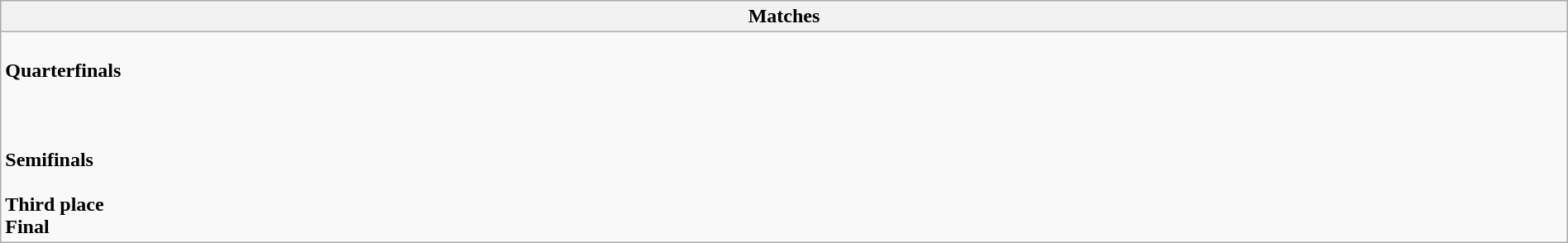<table class="wikitable collapsible collapsed" style="width:100%;">
<tr>
<th>Matches</th>
</tr>
<tr>
<td><br><strong>Quarterfinals</strong>
<br><br><br><br><strong>Semifinals</strong>
<br><br><strong>Third place</strong>
<br><strong>Final</strong>
</td>
</tr>
</table>
